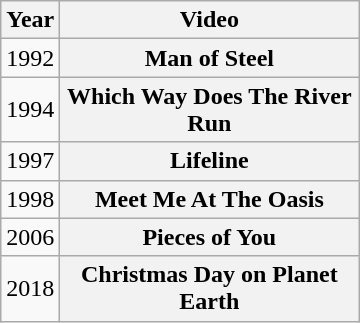<table class="wikitable plainrowheaders">
<tr>
<th>Year</th>
<th style="width:12em;">Video</th>
</tr>
<tr>
<td>1992</td>
<th scope="row">Man of Steel</th>
</tr>
<tr>
<td>1994</td>
<th scope="row">Which Way Does The River Run</th>
</tr>
<tr>
<td>1997</td>
<th scope="row">Lifeline</th>
</tr>
<tr>
<td>1998</td>
<th scope="row">Meet Me At The Oasis</th>
</tr>
<tr>
<td>2006</td>
<th scope="row">Pieces of You</th>
</tr>
<tr>
<td>2018</td>
<th>Christmas Day on Planet Earth</th>
</tr>
</table>
